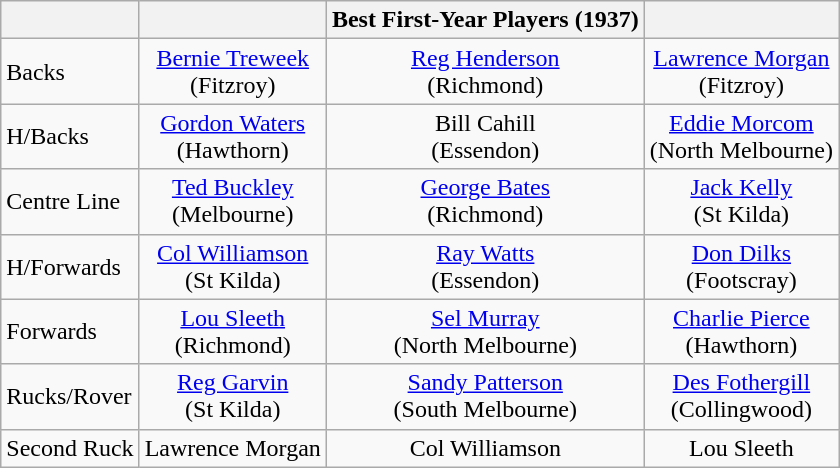<table class="wikitable">
<tr>
<th></th>
<th></th>
<th>Best First-Year Players (1937)</th>
<th></th>
</tr>
<tr>
<td>Backs</td>
<td align=center><a href='#'>Bernie Treweek</a><br>(Fitzroy)</td>
<td align=center><a href='#'>Reg Henderson</a><br>(Richmond)</td>
<td align=center><a href='#'>Lawrence Morgan</a><br>(Fitzroy)</td>
</tr>
<tr>
<td>H/Backs</td>
<td align=center><a href='#'>Gordon Waters</a><br>(Hawthorn)</td>
<td align=center>Bill Cahill<br>(Essendon)</td>
<td align=center><a href='#'>Eddie Morcom</a><br>(North Melbourne)</td>
</tr>
<tr>
<td>Centre Line</td>
<td align=center><a href='#'>Ted Buckley</a><br>(Melbourne)</td>
<td align=center><a href='#'>George Bates</a><br>(Richmond)</td>
<td align=center><a href='#'>Jack Kelly</a><br>(St Kilda)</td>
</tr>
<tr>
<td>H/Forwards</td>
<td align=center><a href='#'>Col Williamson</a><br>(St Kilda)</td>
<td align=center><a href='#'>Ray Watts</a><br>(Essendon)</td>
<td align=center><a href='#'>Don Dilks</a><br>(Footscray)</td>
</tr>
<tr>
<td>Forwards</td>
<td align=center><a href='#'>Lou Sleeth</a><br>(Richmond)</td>
<td align=center><a href='#'>Sel Murray</a><br>(North Melbourne)</td>
<td align=center><a href='#'>Charlie Pierce</a><br>(Hawthorn)</td>
</tr>
<tr>
<td>Rucks/Rover</td>
<td align=center><a href='#'>Reg Garvin</a><br>(St Kilda)</td>
<td align=center><a href='#'>Sandy Patterson</a><br>(South Melbourne)</td>
<td align=center><a href='#'>Des Fothergill</a><br>(Collingwood)</td>
</tr>
<tr>
<td>Second Ruck</td>
<td align=center>Lawrence Morgan</td>
<td align=center>Col Williamson</td>
<td align=center>Lou Sleeth</td>
</tr>
</table>
